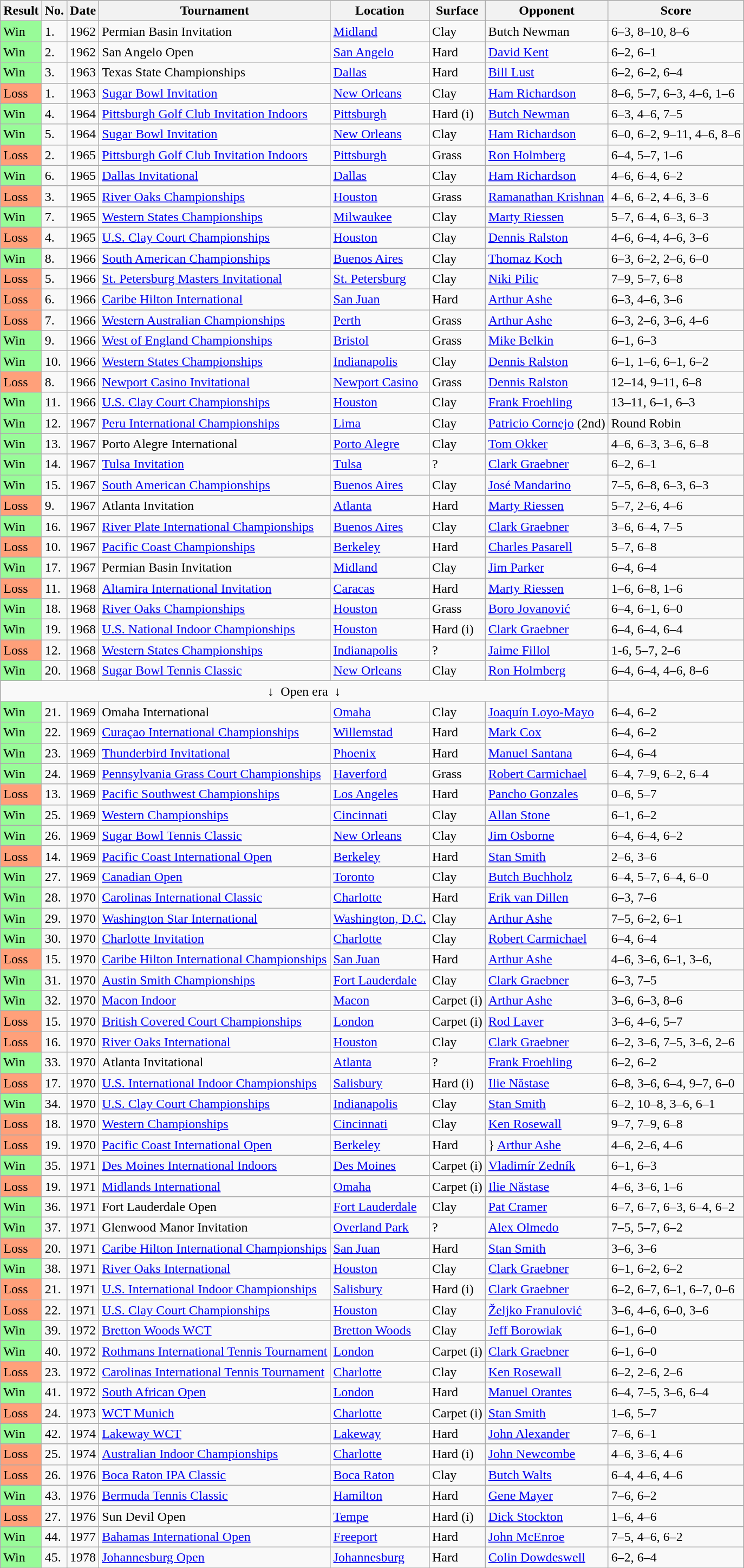<table class="sortable wikitable">
<tr>
<th>Result</th>
<th>No.</th>
<th>Date</th>
<th>Tournament</th>
<th>Location</th>
<th>Surface</th>
<th>Opponent</th>
<th class="unsortable">Score</th>
</tr>
<tr>
<td style="background:#98fb98;">Win</td>
<td>1.</td>
<td>1962</td>
<td>Permian Basin Invitation</td>
<td><a href='#'>Midland</a></td>
<td>Clay</td>
<td> Butch Newman</td>
<td>6–3, 8–10, 8–6</td>
</tr>
<tr>
<td style="background:#98fb98;">Win</td>
<td>2.</td>
<td>1962</td>
<td>San Angelo Open</td>
<td><a href='#'>San Angelo</a></td>
<td>Hard</td>
<td> <a href='#'>David Kent</a></td>
<td>6–2, 6–1</td>
</tr>
<tr>
<td style="background:#98fb98;">Win</td>
<td>3.</td>
<td>1963</td>
<td>Texas State Championships</td>
<td><a href='#'>Dallas</a></td>
<td>Hard</td>
<td> <a href='#'>Bill Lust</a></td>
<td>6–2, 6–2, 6–4</td>
</tr>
<tr>
<td style="background:#ffa07a;">Loss</td>
<td>1.</td>
<td>1963</td>
<td><a href='#'>Sugar Bowl Invitation</a></td>
<td><a href='#'>New Orleans</a></td>
<td>Clay</td>
<td> <a href='#'>Ham Richardson</a></td>
<td>8–6, 5–7, 6–3, 4–6, 1–6</td>
</tr>
<tr>
<td style="background:#98fb98;">Win</td>
<td>4.</td>
<td>1964</td>
<td><a href='#'>Pittsburgh Golf Club Invitation Indoors</a></td>
<td><a href='#'>Pittsburgh</a></td>
<td>Hard (i)</td>
<td> <a href='#'>Butch Newman</a></td>
<td>6–3, 4–6, 7–5</td>
</tr>
<tr>
<td style="background:#98fb98;">Win</td>
<td>5.</td>
<td>1964</td>
<td><a href='#'>Sugar Bowl Invitation</a></td>
<td><a href='#'>New Orleans</a></td>
<td>Clay</td>
<td> <a href='#'>Ham Richardson</a></td>
<td>6–0, 6–2, 9–11, 4–6, 8–6</td>
</tr>
<tr>
<td style="background:#ffa07a;">Loss</td>
<td>2.</td>
<td>1965</td>
<td><a href='#'>Pittsburgh Golf Club Invitation Indoors</a></td>
<td><a href='#'>Pittsburgh</a></td>
<td>Grass</td>
<td> <a href='#'>Ron Holmberg</a></td>
<td>6–4, 5–7, 1–6</td>
</tr>
<tr>
<td style="background:#98fb98;">Win</td>
<td>6.</td>
<td>1965</td>
<td><a href='#'>Dallas Invitational</a></td>
<td><a href='#'>Dallas</a></td>
<td>Clay</td>
<td> <a href='#'>Ham Richardson</a></td>
<td>4–6, 6–4, 6–2</td>
</tr>
<tr>
<td style="background:#ffa07a;">Loss</td>
<td>3.</td>
<td>1965</td>
<td><a href='#'>River Oaks Championships</a></td>
<td><a href='#'>Houston</a></td>
<td>Grass</td>
<td> <a href='#'>Ramanathan Krishnan</a></td>
<td>4–6, 6–2, 4–6, 3–6</td>
</tr>
<tr>
<td style="background:#98fb98;">Win</td>
<td>7.</td>
<td>1965</td>
<td><a href='#'>Western States Championships</a></td>
<td><a href='#'>Milwaukee</a></td>
<td>Clay</td>
<td> <a href='#'>Marty Riessen</a></td>
<td>5–7, 6–4, 6–3, 6–3</td>
</tr>
<tr>
<td style="background:#ffa07a;">Loss</td>
<td>4.</td>
<td>1965</td>
<td><a href='#'>U.S. Clay Court Championships</a></td>
<td><a href='#'>Houston</a></td>
<td>Clay</td>
<td> <a href='#'>Dennis Ralston</a></td>
<td>4–6, 6–4, 4–6, 3–6</td>
</tr>
<tr>
<td style="background:#98fb98;">Win</td>
<td>8.</td>
<td>1966</td>
<td><a href='#'>South American Championships</a></td>
<td><a href='#'>Buenos Aires</a></td>
<td>Clay</td>
<td> <a href='#'>Thomaz Koch</a></td>
<td>6–3, 6–2, 2–6, 6–0</td>
</tr>
<tr>
<td style="background:#ffa07a;">Loss</td>
<td>5.</td>
<td>1966</td>
<td><a href='#'>St. Petersburg Masters Invitational</a></td>
<td><a href='#'>St. Petersburg</a></td>
<td>Clay</td>
<td> <a href='#'>Niki Pilic</a></td>
<td>7–9, 5–7, 6–8</td>
</tr>
<tr>
<td style="background:#ffa07a;">Loss</td>
<td>6.</td>
<td>1966</td>
<td><a href='#'>Caribe Hilton International</a></td>
<td><a href='#'>San Juan</a></td>
<td>Hard</td>
<td> <a href='#'>Arthur Ashe</a></td>
<td>6–3, 4–6, 3–6</td>
</tr>
<tr>
<td style="background:#ffa07a;">Loss</td>
<td>7.</td>
<td>1966</td>
<td><a href='#'>Western Australian Championships</a></td>
<td><a href='#'>Perth</a></td>
<td>Grass</td>
<td> <a href='#'>Arthur Ashe</a></td>
<td>6–3, 2–6, 3–6, 4–6</td>
</tr>
<tr>
<td style="background:#98fb98;">Win</td>
<td>9.</td>
<td>1966</td>
<td><a href='#'>West of England Championships</a></td>
<td><a href='#'>Bristol</a></td>
<td>Grass</td>
<td> <a href='#'>Mike Belkin</a></td>
<td>6–1, 6–3</td>
</tr>
<tr>
<td style="background:#98fb98;">Win</td>
<td>10.</td>
<td>1966</td>
<td><a href='#'>Western States Championships</a></td>
<td><a href='#'>Indianapolis</a></td>
<td>Clay</td>
<td> <a href='#'>Dennis Ralston</a></td>
<td>6–1, 1–6, 6–1, 6–2</td>
</tr>
<tr>
<td style="background:#ffa07a;">Loss</td>
<td>8.</td>
<td>1966</td>
<td><a href='#'>Newport Casino Invitational</a></td>
<td><a href='#'>Newport Casino</a></td>
<td>Grass</td>
<td> <a href='#'>Dennis Ralston</a></td>
<td>12–14, 9–11, 6–8</td>
</tr>
<tr>
<td style="background:#98fb98;">Win</td>
<td>11.</td>
<td>1966</td>
<td><a href='#'>U.S. Clay Court Championships</a></td>
<td><a href='#'>Houston</a></td>
<td>Clay</td>
<td> <a href='#'>Frank Froehling</a></td>
<td>13–11, 6–1, 6–3</td>
</tr>
<tr>
<td style="background:#98fb98;">Win</td>
<td>12.</td>
<td>1967</td>
<td><a href='#'>Peru International Championships</a></td>
<td><a href='#'>Lima</a></td>
<td>Clay</td>
<td> <a href='#'>Patricio Cornejo</a> (2nd)</td>
<td>Round Robin</td>
</tr>
<tr>
<td style="background:#98fb98;">Win</td>
<td>13.</td>
<td>1967</td>
<td>Porto Alegre International</td>
<td><a href='#'>Porto Alegre</a></td>
<td>Clay</td>
<td> <a href='#'>Tom Okker</a></td>
<td>4–6, 6–3, 3–6, 6–8</td>
</tr>
<tr>
<td style="background:#98fb98;">Win</td>
<td>14.</td>
<td>1967</td>
<td><a href='#'>Tulsa Invitation</a></td>
<td><a href='#'>Tulsa</a></td>
<td>?</td>
<td> <a href='#'>Clark Graebner</a></td>
<td>6–2, 6–1</td>
</tr>
<tr>
<td style="background:#98fb98;">Win</td>
<td>15.</td>
<td>1967</td>
<td><a href='#'>South American Championships</a></td>
<td><a href='#'>Buenos Aires</a></td>
<td>Clay</td>
<td> <a href='#'>José Mandarino</a></td>
<td>7–5, 6–8, 6–3, 6–3</td>
</tr>
<tr>
<td style="background:#ffa07a;">Loss</td>
<td>9.</td>
<td>1967</td>
<td>Atlanta Invitation</td>
<td><a href='#'>Atlanta</a></td>
<td>Hard</td>
<td> <a href='#'>Marty Riessen</a></td>
<td>5–7, 2–6, 4–6</td>
</tr>
<tr>
<td style="background:#98fb98;">Win</td>
<td>16.</td>
<td>1967</td>
<td><a href='#'>River Plate International Championships</a></td>
<td><a href='#'>Buenos Aires</a></td>
<td>Clay</td>
<td> <a href='#'>Clark Graebner</a></td>
<td>3–6, 6–4, 7–5</td>
</tr>
<tr>
<td style="background:#ffa07a;">Loss</td>
<td>10.</td>
<td>1967</td>
<td><a href='#'>Pacific Coast Championships</a></td>
<td><a href='#'>Berkeley</a></td>
<td>Hard</td>
<td> <a href='#'>Charles Pasarell</a></td>
<td>5–7, 6–8</td>
</tr>
<tr>
<td style="background:#98fb98;">Win</td>
<td>17.</td>
<td>1967</td>
<td>Permian Basin Invitation</td>
<td><a href='#'>Midland</a></td>
<td>Clay</td>
<td> <a href='#'>Jim Parker</a></td>
<td>6–4, 6–4</td>
</tr>
<tr>
<td style="background:#ffa07a;">Loss</td>
<td>11.</td>
<td>1968</td>
<td><a href='#'>Altamira International Invitation</a></td>
<td><a href='#'>Caracas</a></td>
<td>Hard</td>
<td> <a href='#'>Marty Riessen</a></td>
<td>1–6, 6–8, 1–6</td>
</tr>
<tr>
<td style="background:#98fb98;">Win</td>
<td>18.</td>
<td>1968</td>
<td><a href='#'>River Oaks Championships</a></td>
<td><a href='#'>Houston</a></td>
<td>Grass</td>
<td> <a href='#'>Boro Jovanović</a></td>
<td>6–4, 6–1, 6–0</td>
</tr>
<tr>
<td style="background:#98fb98;">Win</td>
<td>19.</td>
<td>1968</td>
<td><a href='#'>U.S. National Indoor Championships</a></td>
<td><a href='#'>Houston</a></td>
<td>Hard (i)</td>
<td> <a href='#'>Clark Graebner</a></td>
<td>6–4, 6–4, 6–4</td>
</tr>
<tr>
<td style="background:#ffa07a;">Loss</td>
<td>12.</td>
<td>1968</td>
<td><a href='#'>Western States Championships</a></td>
<td><a href='#'>Indianapolis</a></td>
<td>?</td>
<td> <a href='#'>Jaime Fillol</a></td>
<td>1-6, 5–7, 2–6</td>
</tr>
<tr>
<td style="background:#98fb98;">Win</td>
<td>20.</td>
<td>1968</td>
<td><a href='#'>Sugar Bowl Tennis Classic</a></td>
<td><a href='#'>New Orleans</a></td>
<td>Clay</td>
<td> <a href='#'>Ron Holmberg</a></td>
<td>6–4, 6–4, 4–6, 8–6</td>
</tr>
<tr>
<td colspan="7" align="center">↓  Open era  ↓</td>
</tr>
<tr>
<td style="background:#98fb98;">Win</td>
<td>21.</td>
<td>1969</td>
<td>Omaha International</td>
<td><a href='#'>Omaha</a></td>
<td>Clay</td>
<td> <a href='#'>Joaquín Loyo-Mayo</a></td>
<td>6–4, 6–2</td>
</tr>
<tr>
<td style="background:#98fb98;">Win</td>
<td>22.</td>
<td>1969</td>
<td><a href='#'>Curaçao International Championships</a></td>
<td><a href='#'>Willemstad</a></td>
<td>Hard</td>
<td> <a href='#'>Mark Cox</a></td>
<td>6–4, 6–2</td>
</tr>
<tr>
<td style="background:#98fb98;">Win</td>
<td>23.</td>
<td>1969</td>
<td><a href='#'>Thunderbird Invitational</a></td>
<td><a href='#'>Phoenix</a></td>
<td>Hard</td>
<td> <a href='#'>Manuel Santana</a></td>
<td>6–4, 6–4</td>
</tr>
<tr>
<td style="background:#98fb98;">Win</td>
<td>24.</td>
<td>1969</td>
<td><a href='#'>Pennsylvania Grass Court Championships</a></td>
<td><a href='#'>Haverford</a></td>
<td>Grass</td>
<td> <a href='#'>Robert Carmichael</a></td>
<td>6–4, 7–9, 6–2, 6–4</td>
</tr>
<tr>
<td style="background:#ffa07a;">Loss</td>
<td>13.</td>
<td>1969</td>
<td><a href='#'>Pacific Southwest Championships</a></td>
<td><a href='#'>Los Angeles</a></td>
<td>Hard</td>
<td> <a href='#'>Pancho Gonzales</a></td>
<td>0–6, 5–7</td>
</tr>
<tr>
<td style="background:#98fb98;">Win</td>
<td>25.</td>
<td>1969</td>
<td><a href='#'>Western Championships</a></td>
<td><a href='#'>Cincinnati</a></td>
<td>Clay</td>
<td> <a href='#'>Allan Stone</a></td>
<td>6–1, 6–2</td>
</tr>
<tr>
<td style="background:#98fb98;">Win</td>
<td>26.</td>
<td>1969</td>
<td><a href='#'>Sugar Bowl Tennis Classic</a></td>
<td><a href='#'>New Orleans</a></td>
<td>Clay</td>
<td> <a href='#'>Jim Osborne</a></td>
<td>6–4, 6–4, 6–2</td>
</tr>
<tr>
<td style="background:#ffa07a;">Loss</td>
<td>14.</td>
<td>1969</td>
<td><a href='#'>Pacific Coast International Open</a></td>
<td><a href='#'>Berkeley</a></td>
<td>Hard</td>
<td> <a href='#'>Stan Smith</a></td>
<td>2–6, 3–6</td>
</tr>
<tr>
<td style="background:#98fb98;">Win</td>
<td>27.</td>
<td>1969</td>
<td><a href='#'>Canadian Open</a></td>
<td><a href='#'>Toronto</a></td>
<td>Clay</td>
<td> <a href='#'>Butch Buchholz</a></td>
<td>6–4, 5–7, 6–4, 6–0</td>
</tr>
<tr>
<td style="background:#98fb98;">Win</td>
<td>28.</td>
<td>1970</td>
<td><a href='#'>Carolinas International Classic</a></td>
<td><a href='#'>Charlotte</a></td>
<td>Hard</td>
<td> <a href='#'>Erik van Dillen</a></td>
<td>6–3, 7–6</td>
</tr>
<tr>
<td style="background:#98fb98;">Win</td>
<td>29.</td>
<td>1970</td>
<td><a href='#'>Washington Star International</a></td>
<td><a href='#'>Washington, D.C.</a></td>
<td>Clay</td>
<td> <a href='#'>Arthur Ashe</a></td>
<td>7–5, 6–2, 6–1</td>
</tr>
<tr>
<td style="background:#98fb98;">Win</td>
<td>30.</td>
<td>1970</td>
<td><a href='#'>Charlotte Invitation</a></td>
<td><a href='#'>Charlotte</a></td>
<td>Clay</td>
<td> <a href='#'>Robert Carmichael</a></td>
<td>6–4, 6–4</td>
</tr>
<tr>
<td style="background:#ffa07a;">Loss</td>
<td>15.</td>
<td>1970</td>
<td><a href='#'>Caribe Hilton International Championships</a></td>
<td><a href='#'>San Juan</a></td>
<td>Hard</td>
<td> <a href='#'>Arthur Ashe</a></td>
<td>4–6, 3–6, 6–1, 3–6,</td>
</tr>
<tr>
<td style="background:#98fb98;">Win</td>
<td>31.</td>
<td>1970</td>
<td><a href='#'>Austin Smith Championships</a></td>
<td><a href='#'>Fort Lauderdale</a></td>
<td>Clay</td>
<td> <a href='#'>Clark Graebner</a></td>
<td>6–3, 7–5</td>
</tr>
<tr>
<td style="background:#98fb98;">Win</td>
<td>32.</td>
<td>1970</td>
<td><a href='#'>Macon Indoor</a></td>
<td><a href='#'>Macon</a></td>
<td>Carpet (i)</td>
<td> <a href='#'>Arthur Ashe</a></td>
<td>3–6, 6–3, 8–6</td>
</tr>
<tr>
<td style="background:#ffa07a;">Loss</td>
<td>15.</td>
<td>1970</td>
<td><a href='#'>British Covered Court Championships</a></td>
<td><a href='#'>London</a></td>
<td>Carpet (i)</td>
<td> <a href='#'>Rod Laver</a></td>
<td>3–6, 4–6, 5–7</td>
</tr>
<tr>
<td style="background:#ffa07a;">Loss</td>
<td>16.</td>
<td>1970</td>
<td><a href='#'>River Oaks International</a></td>
<td><a href='#'>Houston</a></td>
<td>Clay</td>
<td> <a href='#'>Clark Graebner</a></td>
<td>6–2, 3–6, 7–5, 3–6, 2–6</td>
</tr>
<tr>
<td style="background:#98fb98;">Win</td>
<td>33.</td>
<td>1970</td>
<td>Atlanta Invitational</td>
<td><a href='#'>Atlanta</a></td>
<td>?</td>
<td> <a href='#'>Frank Froehling</a></td>
<td>6–2, 6–2</td>
</tr>
<tr>
<td style="background:#ffa07a;">Loss</td>
<td>17.</td>
<td>1970</td>
<td><a href='#'>U.S. International Indoor Championships</a></td>
<td><a href='#'>Salisbury</a></td>
<td>Hard (i)</td>
<td> <a href='#'>Ilie Năstase</a></td>
<td>6–8, 3–6, 6–4, 9–7, 6–0</td>
</tr>
<tr>
<td style="background:#98fb98;">Win</td>
<td>34.</td>
<td>1970</td>
<td><a href='#'>U.S. Clay Court Championships</a></td>
<td><a href='#'>Indianapolis</a></td>
<td>Clay</td>
<td> <a href='#'>Stan Smith</a></td>
<td>6–2, 10–8, 3–6, 6–1</td>
</tr>
<tr>
<td style="background:#ffa07a;">Loss</td>
<td>18.</td>
<td>1970</td>
<td><a href='#'>Western Championships</a></td>
<td><a href='#'>Cincinnati</a></td>
<td>Clay</td>
<td> <a href='#'>Ken Rosewall</a></td>
<td>9–7, 7–9, 6–8</td>
</tr>
<tr>
<td style="background:#ffa07a;">Loss</td>
<td>19.</td>
<td>1970</td>
<td><a href='#'>Pacific Coast International Open</a></td>
<td><a href='#'>Berkeley</a></td>
<td>Hard</td>
<td>} <a href='#'>Arthur Ashe</a></td>
<td>4–6, 2–6, 4–6</td>
</tr>
<tr>
<td style="background:#98fb98;">Win</td>
<td>35.</td>
<td>1971</td>
<td><a href='#'>Des Moines International Indoors</a></td>
<td><a href='#'>Des Moines</a></td>
<td>Carpet (i)</td>
<td> <a href='#'>Vladimír Zedník</a></td>
<td>6–1, 6–3</td>
</tr>
<tr>
<td style="background:#ffa07a;">Loss</td>
<td>19.</td>
<td>1971</td>
<td><a href='#'>Midlands International</a></td>
<td><a href='#'>Omaha</a></td>
<td>Carpet (i)</td>
<td> <a href='#'>Ilie Năstase</a></td>
<td>4–6, 3–6, 1–6</td>
</tr>
<tr>
<td style="background:#98fb98;">Win</td>
<td>36.</td>
<td>1971</td>
<td>Fort Lauderdale Open</td>
<td><a href='#'>Fort Lauderdale</a></td>
<td>Clay</td>
<td> <a href='#'>Pat Cramer</a></td>
<td>6–7, 6–7, 6–3, 6–4, 6–2</td>
</tr>
<tr>
<td style="background:#98fb98;">Win</td>
<td>37.</td>
<td>1971</td>
<td>Glenwood Manor Invitation</td>
<td><a href='#'>Overland Park</a></td>
<td>?</td>
<td> <a href='#'>Alex Olmedo</a></td>
<td>7–5, 5–7, 6–2</td>
</tr>
<tr>
<td style="background:#ffa07a;">Loss</td>
<td>20.</td>
<td>1971</td>
<td><a href='#'>Caribe Hilton International Championships</a></td>
<td><a href='#'>San Juan</a></td>
<td>Hard</td>
<td> <a href='#'>Stan Smith</a></td>
<td>3–6, 3–6</td>
</tr>
<tr>
<td style="background:#98fb98;">Win</td>
<td>38.</td>
<td>1971</td>
<td><a href='#'>River Oaks International</a></td>
<td><a href='#'>Houston</a></td>
<td>Clay</td>
<td> <a href='#'>Clark Graebner</a></td>
<td>6–1, 6–2, 6–2</td>
</tr>
<tr>
<td style="background:#ffa07a;">Loss</td>
<td>21.</td>
<td>1971</td>
<td><a href='#'>U.S. International Indoor Championships</a></td>
<td><a href='#'>Salisbury</a></td>
<td>Hard (i)</td>
<td> <a href='#'>Clark Graebner</a></td>
<td>6–2, 6–7, 6–1, 6–7, 0–6</td>
</tr>
<tr>
<td style="background:#ffa07a;">Loss</td>
<td>22.</td>
<td>1971</td>
<td><a href='#'>U.S. Clay Court Championships</a></td>
<td><a href='#'>Houston</a></td>
<td>Clay</td>
<td> <a href='#'>Željko Franulović</a></td>
<td>3–6, 4–6, 6–0, 3–6</td>
</tr>
<tr>
<td style="background:#98fb98;">Win</td>
<td>39.</td>
<td>1972</td>
<td><a href='#'>Bretton Woods WCT</a></td>
<td><a href='#'>Bretton Woods</a></td>
<td>Clay</td>
<td> <a href='#'>Jeff Borowiak</a></td>
<td>6–1, 6–0</td>
</tr>
<tr>
<td style="background:#98fb98;">Win</td>
<td>40.</td>
<td>1972</td>
<td><a href='#'>Rothmans International Tennis Tournament</a></td>
<td><a href='#'>London</a></td>
<td>Carpet (i)</td>
<td> <a href='#'>Clark Graebner</a></td>
<td>6–1, 6–0</td>
</tr>
<tr>
<td style="background:#ffa07a;">Loss</td>
<td>23.</td>
<td>1972</td>
<td><a href='#'>Carolinas International Tennis Tournament</a></td>
<td><a href='#'>Charlotte</a></td>
<td>Clay</td>
<td> <a href='#'>Ken Rosewall</a></td>
<td>6–2, 2–6, 2–6</td>
</tr>
<tr>
<td style="background:#98fb98;">Win</td>
<td>41.</td>
<td>1972</td>
<td><a href='#'>South African Open</a></td>
<td><a href='#'>London</a></td>
<td>Hard</td>
<td> <a href='#'>Manuel Orantes</a></td>
<td>6–4, 7–5, 3–6, 6–4</td>
</tr>
<tr>
<td style="background:#ffa07a;">Loss</td>
<td>24.</td>
<td>1973</td>
<td><a href='#'>WCT Munich</a></td>
<td><a href='#'>Charlotte</a></td>
<td>Carpet (i)</td>
<td> <a href='#'>Stan Smith</a></td>
<td>1–6, 5–7</td>
</tr>
<tr>
<td style="background:#98fb98;">Win</td>
<td>42.</td>
<td>1974</td>
<td><a href='#'>Lakeway WCT</a></td>
<td><a href='#'>Lakeway</a></td>
<td>Hard</td>
<td> <a href='#'>John Alexander</a></td>
<td>7–6, 6–1</td>
</tr>
<tr>
<td style="background:#ffa07a;">Loss</td>
<td>25.</td>
<td>1974</td>
<td><a href='#'>Australian Indoor Championships</a></td>
<td><a href='#'>Charlotte</a></td>
<td>Hard (i)</td>
<td> <a href='#'>John Newcombe</a></td>
<td>4–6, 3–6, 4–6</td>
</tr>
<tr>
<td style="background:#ffa07a;">Loss</td>
<td>26.</td>
<td>1976</td>
<td><a href='#'>Boca Raton IPA Classic</a></td>
<td><a href='#'>Boca Raton</a></td>
<td>Clay</td>
<td> <a href='#'>Butch Walts</a></td>
<td>6–4, 4–6, 4–6</td>
</tr>
<tr>
<td style="background:#98fb98;">Win</td>
<td>43.</td>
<td>1976</td>
<td><a href='#'>Bermuda Tennis Classic</a></td>
<td><a href='#'>Hamilton</a></td>
<td>Hard</td>
<td> <a href='#'>Gene Mayer</a></td>
<td>7–6, 6–2</td>
</tr>
<tr>
<td style="background:#ffa07a;">Loss</td>
<td>27.</td>
<td>1976</td>
<td>Sun Devil Open</td>
<td><a href='#'>Tempe</a></td>
<td>Hard (i)</td>
<td> <a href='#'>Dick Stockton</a></td>
<td>1–6, 4–6</td>
</tr>
<tr>
<td style="background:#98fb98;">Win</td>
<td>44.</td>
<td>1977</td>
<td><a href='#'>Bahamas International Open</a></td>
<td><a href='#'>Freeport</a></td>
<td>Hard</td>
<td> <a href='#'>John McEnroe</a></td>
<td>7–5, 4–6, 6–2</td>
</tr>
<tr>
<td style="background:#98fb98;">Win</td>
<td>45.</td>
<td>1978</td>
<td><a href='#'>Johannesburg Open</a></td>
<td><a href='#'>Johannesburg</a></td>
<td>Hard</td>
<td> <a href='#'>Colin Dowdeswell</a></td>
<td>6–2, 6–4</td>
</tr>
<tr>
</tr>
</table>
